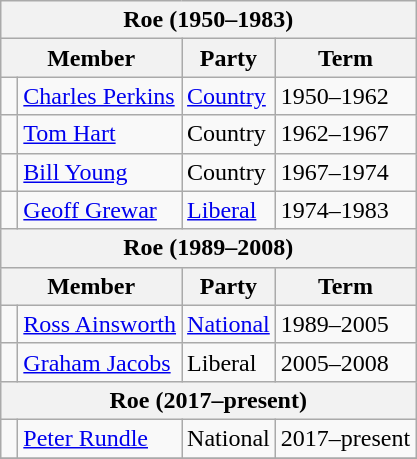<table class="wikitable">
<tr>
<th colspan="4">Roe (1950–1983)</th>
</tr>
<tr>
<th colspan="2">Member</th>
<th>Party</th>
<th>Term</th>
</tr>
<tr>
<td> </td>
<td><a href='#'>Charles Perkins</a></td>
<td><a href='#'>Country</a></td>
<td>1950–1962</td>
</tr>
<tr>
<td> </td>
<td><a href='#'>Tom Hart</a></td>
<td>Country</td>
<td>1962–1967</td>
</tr>
<tr>
<td> </td>
<td><a href='#'>Bill Young</a></td>
<td>Country</td>
<td>1967–1974</td>
</tr>
<tr>
<td> </td>
<td><a href='#'>Geoff Grewar</a></td>
<td><a href='#'>Liberal</a></td>
<td>1974–1983</td>
</tr>
<tr>
<th colspan="4">Roe (1989–2008)</th>
</tr>
<tr>
<th colspan="2">Member</th>
<th>Party</th>
<th>Term</th>
</tr>
<tr>
<td> </td>
<td><a href='#'>Ross Ainsworth</a></td>
<td><a href='#'>National</a></td>
<td>1989–2005</td>
</tr>
<tr>
<td> </td>
<td><a href='#'>Graham Jacobs</a></td>
<td>Liberal</td>
<td>2005–2008</td>
</tr>
<tr>
<th colspan=4>Roe (2017–present)</th>
</tr>
<tr>
<td> </td>
<td><a href='#'>Peter Rundle</a></td>
<td>National</td>
<td>2017–present</td>
</tr>
<tr>
</tr>
</table>
